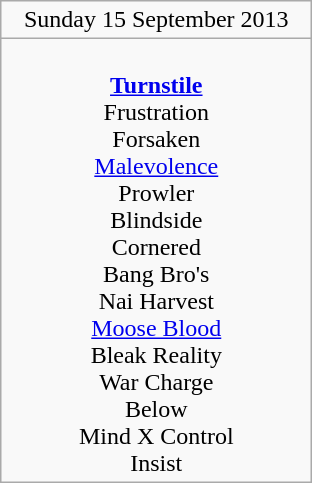<table class="wikitable">
<tr>
<td colspan="4" style="text-align:center;">Sunday 15 September 2013</td>
</tr>
<tr>
<td style="text-align:center; vertical-align:top; width:200px;"><br><strong><a href='#'>Turnstile</a></strong><br>
Frustration<br>
Forsaken<br>
<a href='#'>Malevolence</a><br>
Prowler<br>
Blindside<br>
Cornered<br>
Bang Bro's<br>
Nai Harvest<br>
<a href='#'>Moose Blood</a><br>
Bleak Reality<br>
War Charge<br>
Below<br>
Mind X Control<br>
Insist</td>
</tr>
</table>
